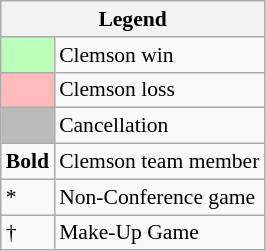<table class="wikitable" style="font-size:90%">
<tr>
<th colspan=2>Legend</th>
</tr>
<tr>
<td style="background:#bfb;"> </td>
<td>Clemson win</td>
</tr>
<tr>
<td style="background:#fbb;"> </td>
<td>Clemson loss</td>
</tr>
<tr>
<td style="background:#bbb;"> </td>
<td>Cancellation</td>
</tr>
<tr>
<td><strong>Bold</strong></td>
<td>Clemson team member</td>
</tr>
<tr>
<td>*</td>
<td>Non-Conference game</td>
</tr>
<tr>
<td>†</td>
<td>Make-Up Game</td>
</tr>
</table>
